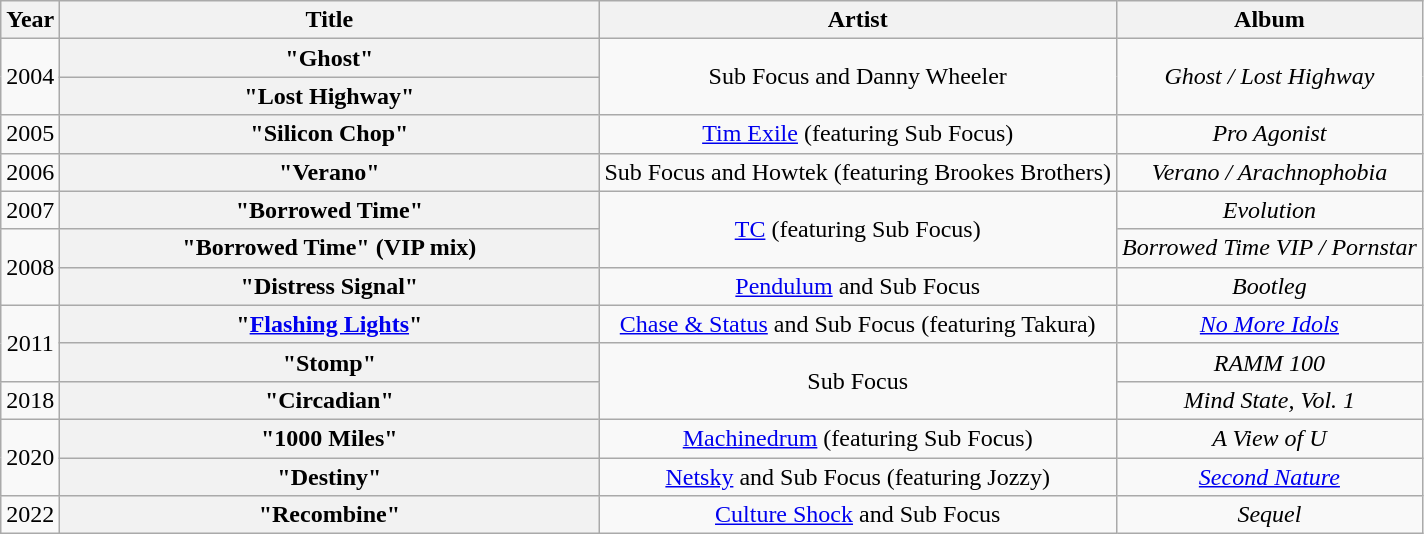<table class="wikitable plainrowheaders" style="text-align:center;">
<tr>
<th scope="col" style="width:1em;">Year</th>
<th scope="col" style="width:22em;">Title</th>
<th scope="col">Artist</th>
<th scope="col">Album</th>
</tr>
<tr>
<td rowspan="2">2004</td>
<th scope="row">"Ghost"</th>
<td rowspan="2">Sub Focus and Danny Wheeler</td>
<td rowspan="2"><em>Ghost / Lost Highway</em></td>
</tr>
<tr>
<th scope="row">"Lost Highway"</th>
</tr>
<tr>
<td>2005</td>
<th scope="row">"Silicon Chop"</th>
<td><a href='#'>Tim Exile</a> <span>(featuring Sub Focus)</span></td>
<td><em>Pro Agonist</em></td>
</tr>
<tr>
<td>2006</td>
<th scope="row">"Verano"</th>
<td>Sub Focus and Howtek <span>(featuring Brookes Brothers)</span></td>
<td><em>Verano / Arachnophobia</em></td>
</tr>
<tr>
<td>2007</td>
<th scope="row">"Borrowed Time"</th>
<td rowspan="2"><a href='#'>TC</a> <span>(featuring Sub Focus)</span></td>
<td><em>Evolution</em></td>
</tr>
<tr>
<td rowspan="2">2008</td>
<th scope="row">"Borrowed Time" <span>(VIP mix)</span></th>
<td><em>Borrowed Time VIP / Pornstar</em></td>
</tr>
<tr>
<th scope="row">"Distress Signal"</th>
<td><a href='#'>Pendulum</a> and Sub Focus</td>
<td><em>Bootleg</em></td>
</tr>
<tr>
<td rowspan="2">2011</td>
<th scope="row">"<a href='#'>Flashing Lights</a>"</th>
<td><a href='#'>Chase & Status</a> and Sub Focus <span>(featuring Takura)</span></td>
<td><em><a href='#'>No More Idols</a></em></td>
</tr>
<tr>
<th scope="row">"Stomp"</th>
<td rowspan="2">Sub Focus</td>
<td><em>RAMM 100</em></td>
</tr>
<tr>
<td>2018</td>
<th scope="row">"Circadian"</th>
<td><em>Mind State, Vol. 1</em></td>
</tr>
<tr>
<td rowspan="2">2020</td>
<th scope="row">"1000 Miles"</th>
<td><a href='#'>Machinedrum</a> <span>(featuring Sub Focus)</span></td>
<td><em>A View of U</em></td>
</tr>
<tr>
<th scope="row">"Destiny"</th>
<td><a href='#'>Netsky</a> and Sub Focus <span>(featuring Jozzy)</span></td>
<td><em><a href='#'>Second Nature</a></em></td>
</tr>
<tr>
<td>2022</td>
<th scope="row">"Recombine"</th>
<td><a href='#'>Culture Shock</a> and Sub Focus</td>
<td><em>Sequel</em></td>
</tr>
</table>
